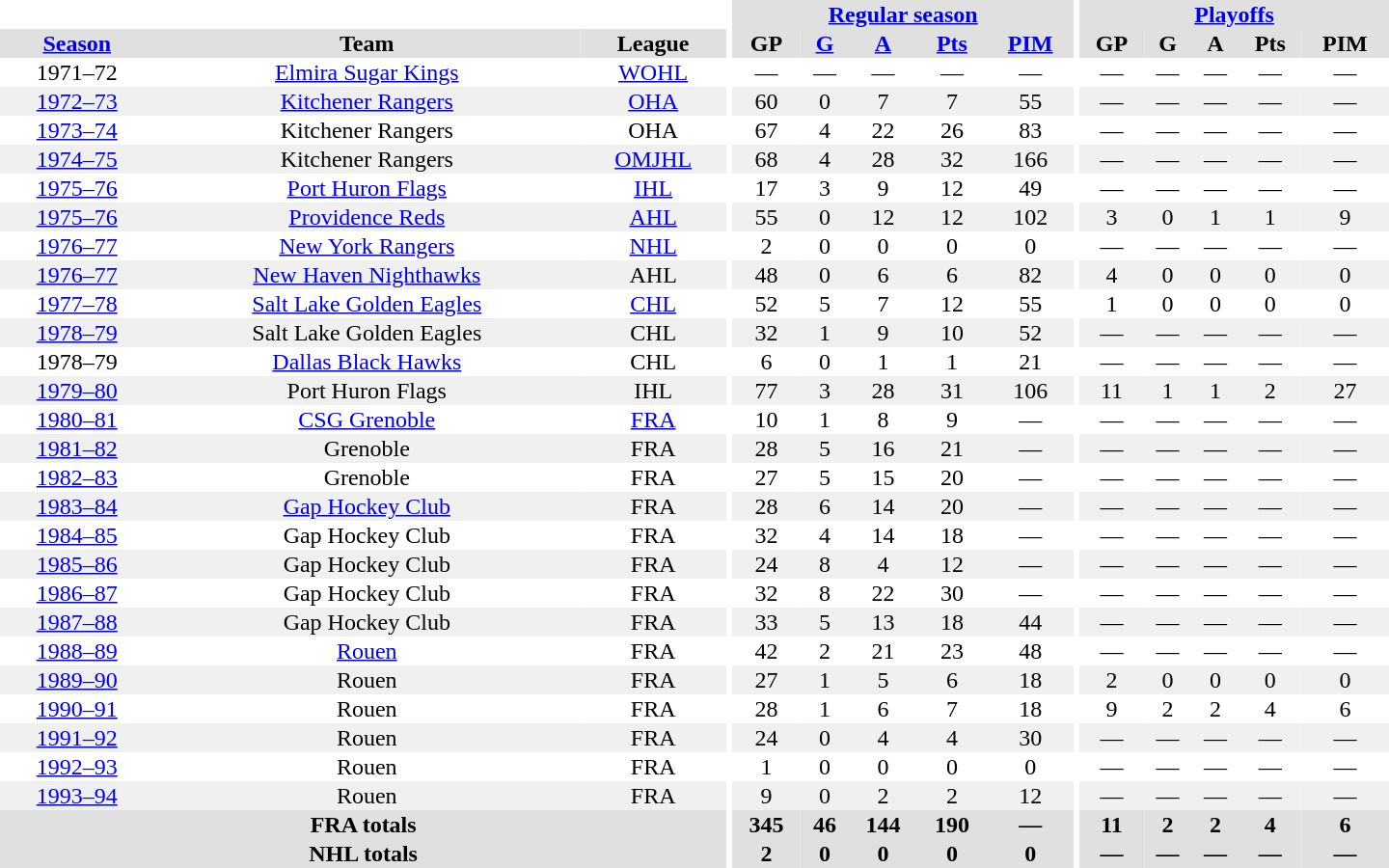<table border="0" cellpadding="1" cellspacing="0" style="text-align:center; width:60em">
<tr bgcolor="#e0e0e0">
<th colspan="3" bgcolor="#ffffff"></th>
<th rowspan="100" bgcolor="#ffffff"></th>
<th colspan="5"><a href='#'>Regular season</a></th>
<th rowspan="100" bgcolor="#ffffff"></th>
<th colspan="5"><a href='#'>Playoffs</a></th>
</tr>
<tr bgcolor="#e0e0e0">
<th><a href='#'>Season</a></th>
<th>Team</th>
<th>League</th>
<th>GP</th>
<th><a href='#'>G</a></th>
<th><a href='#'>A</a></th>
<th><a href='#'>Pts</a></th>
<th><a href='#'>PIM</a></th>
<th>GP</th>
<th>G</th>
<th>A</th>
<th>Pts</th>
<th>PIM</th>
</tr>
<tr>
<td>1971–72</td>
<td><a href='#'>Elmira Sugar Kings</a></td>
<td><a href='#'>WOHL</a></td>
<td>—</td>
<td>—</td>
<td>—</td>
<td>—</td>
<td>—</td>
<td>—</td>
<td>—</td>
<td>—</td>
<td>—</td>
<td>—</td>
</tr>
<tr bgcolor="#f0f0f0">
<td><a href='#'>1972–73</a></td>
<td><a href='#'>Kitchener Rangers</a></td>
<td><a href='#'>OHA</a></td>
<td>60</td>
<td>0</td>
<td>7</td>
<td>7</td>
<td>55</td>
<td>—</td>
<td>—</td>
<td>—</td>
<td>—</td>
<td>—</td>
</tr>
<tr>
<td><a href='#'>1973–74</a></td>
<td>Kitchener Rangers</td>
<td>OHA</td>
<td>67</td>
<td>4</td>
<td>22</td>
<td>26</td>
<td>83</td>
<td>—</td>
<td>—</td>
<td>—</td>
<td>—</td>
<td>—</td>
</tr>
<tr bgcolor="#f0f0f0">
<td><a href='#'>1974–75</a></td>
<td>Kitchener Rangers</td>
<td><a href='#'>OMJHL</a></td>
<td>68</td>
<td>4</td>
<td>28</td>
<td>32</td>
<td>166</td>
<td>—</td>
<td>—</td>
<td>—</td>
<td>—</td>
<td>—</td>
</tr>
<tr>
<td><a href='#'>1975–76</a></td>
<td><a href='#'>Port Huron Flags</a></td>
<td><a href='#'>IHL</a></td>
<td>17</td>
<td>3</td>
<td>9</td>
<td>12</td>
<td>49</td>
<td>—</td>
<td>—</td>
<td>—</td>
<td>—</td>
<td>—</td>
</tr>
<tr bgcolor="#f0f0f0">
<td><a href='#'>1975–76</a></td>
<td><a href='#'>Providence Reds</a></td>
<td><a href='#'>AHL</a></td>
<td>55</td>
<td>0</td>
<td>12</td>
<td>12</td>
<td>102</td>
<td>3</td>
<td>0</td>
<td>1</td>
<td>1</td>
<td>9</td>
</tr>
<tr>
<td><a href='#'>1976–77</a></td>
<td><a href='#'>New York Rangers</a></td>
<td><a href='#'>NHL</a></td>
<td>2</td>
<td>0</td>
<td>0</td>
<td>0</td>
<td>0</td>
<td>—</td>
<td>—</td>
<td>—</td>
<td>—</td>
<td>—</td>
</tr>
<tr bgcolor="#f0f0f0">
<td><a href='#'>1976–77</a></td>
<td><a href='#'>New Haven Nighthawks</a></td>
<td>AHL</td>
<td>48</td>
<td>0</td>
<td>6</td>
<td>6</td>
<td>82</td>
<td>4</td>
<td>0</td>
<td>0</td>
<td>0</td>
<td>0</td>
</tr>
<tr>
<td><a href='#'>1977–78</a></td>
<td><a href='#'>Salt Lake Golden Eagles</a></td>
<td><a href='#'>CHL</a></td>
<td>52</td>
<td>5</td>
<td>7</td>
<td>12</td>
<td>55</td>
<td>1</td>
<td>0</td>
<td>0</td>
<td>0</td>
<td>0</td>
</tr>
<tr bgcolor="#f0f0f0">
<td><a href='#'>1978–79</a></td>
<td>Salt Lake Golden Eagles</td>
<td>CHL</td>
<td>32</td>
<td>1</td>
<td>9</td>
<td>10</td>
<td>52</td>
<td>—</td>
<td>—</td>
<td>—</td>
<td>—</td>
<td>—</td>
</tr>
<tr>
<td>1978–79</td>
<td><a href='#'>Dallas Black Hawks</a></td>
<td>CHL</td>
<td>6</td>
<td>0</td>
<td>1</td>
<td>1</td>
<td>21</td>
<td>—</td>
<td>—</td>
<td>—</td>
<td>—</td>
<td>—</td>
</tr>
<tr bgcolor="#f0f0f0">
<td><a href='#'>1979–80</a></td>
<td>Port Huron Flags</td>
<td>IHL</td>
<td>77</td>
<td>3</td>
<td>28</td>
<td>31</td>
<td>106</td>
<td>11</td>
<td>1</td>
<td>1</td>
<td>2</td>
<td>27</td>
</tr>
<tr>
<td><a href='#'>1980–81</a></td>
<td><a href='#'>CSG Grenoble</a></td>
<td><a href='#'>FRA</a></td>
<td>10</td>
<td>1</td>
<td>8</td>
<td>9</td>
<td>—</td>
<td>—</td>
<td>—</td>
<td>—</td>
<td>—</td>
<td>—</td>
</tr>
<tr bgcolor="#f0f0f0">
<td><a href='#'>1981–82</a></td>
<td>Grenoble</td>
<td>FRA</td>
<td>28</td>
<td>5</td>
<td>16</td>
<td>21</td>
<td>—</td>
<td>—</td>
<td>—</td>
<td>—</td>
<td>—</td>
<td>—</td>
</tr>
<tr>
<td><a href='#'>1982–83</a></td>
<td>Grenoble</td>
<td>FRA</td>
<td>27</td>
<td>5</td>
<td>15</td>
<td>20</td>
<td>—</td>
<td>—</td>
<td>—</td>
<td>—</td>
<td>—</td>
<td>—</td>
</tr>
<tr bgcolor="#f0f0f0">
<td><a href='#'>1983–84</a></td>
<td><a href='#'>Gap Hockey Club</a></td>
<td>FRA</td>
<td>28</td>
<td>6</td>
<td>14</td>
<td>20</td>
<td>—</td>
<td>—</td>
<td>—</td>
<td>—</td>
<td>—</td>
<td>—</td>
</tr>
<tr>
<td><a href='#'>1984–85</a></td>
<td>Gap Hockey Club</td>
<td>FRA</td>
<td>32</td>
<td>4</td>
<td>14</td>
<td>18</td>
<td>—</td>
<td>—</td>
<td>—</td>
<td>—</td>
<td>—</td>
<td>—</td>
</tr>
<tr bgcolor="#f0f0f0">
<td><a href='#'>1985–86</a></td>
<td>Gap Hockey Club</td>
<td>FRA</td>
<td>24</td>
<td>8</td>
<td>4</td>
<td>12</td>
<td>—</td>
<td>—</td>
<td>—</td>
<td>—</td>
<td>—</td>
<td>—</td>
</tr>
<tr>
<td><a href='#'>1986–87</a></td>
<td>Gap Hockey Club</td>
<td>FRA</td>
<td>32</td>
<td>8</td>
<td>22</td>
<td>30</td>
<td>—</td>
<td>—</td>
<td>—</td>
<td>—</td>
<td>—</td>
<td>—</td>
</tr>
<tr bgcolor="#f0f0f0">
<td><a href='#'>1987–88</a></td>
<td>Gap Hockey Club</td>
<td>FRA</td>
<td>33</td>
<td>5</td>
<td>13</td>
<td>18</td>
<td>44</td>
<td>—</td>
<td>—</td>
<td>—</td>
<td>—</td>
<td>—</td>
</tr>
<tr>
<td><a href='#'>1988–89</a></td>
<td><a href='#'>Rouen</a></td>
<td>FRA</td>
<td>42</td>
<td>2</td>
<td>21</td>
<td>23</td>
<td>48</td>
<td>—</td>
<td>—</td>
<td>—</td>
<td>—</td>
<td>—</td>
</tr>
<tr bgcolor="#f0f0f0">
<td><a href='#'>1989–90</a></td>
<td>Rouen</td>
<td>FRA</td>
<td>27</td>
<td>1</td>
<td>5</td>
<td>6</td>
<td>18</td>
<td>2</td>
<td>0</td>
<td>0</td>
<td>0</td>
<td>0</td>
</tr>
<tr>
<td><a href='#'>1990–91</a></td>
<td>Rouen</td>
<td>FRA</td>
<td>28</td>
<td>1</td>
<td>6</td>
<td>7</td>
<td>18</td>
<td>9</td>
<td>2</td>
<td>2</td>
<td>4</td>
<td>6</td>
</tr>
<tr bgcolor="#f0f0f0">
<td><a href='#'>1991–92</a></td>
<td>Rouen</td>
<td>FRA</td>
<td>24</td>
<td>0</td>
<td>4</td>
<td>4</td>
<td>30</td>
<td>—</td>
<td>—</td>
<td>—</td>
<td>—</td>
<td>—</td>
</tr>
<tr>
<td><a href='#'>1992–93</a></td>
<td>Rouen</td>
<td>FRA</td>
<td>1</td>
<td>0</td>
<td>0</td>
<td>0</td>
<td>0</td>
<td>—</td>
<td>—</td>
<td>—</td>
<td>—</td>
<td>—</td>
</tr>
<tr bgcolor="#f0f0f0">
<td><a href='#'>1993–94</a></td>
<td>Rouen</td>
<td>FRA</td>
<td>9</td>
<td>0</td>
<td>2</td>
<td>2</td>
<td>12</td>
<td>—</td>
<td>—</td>
<td>—</td>
<td>—</td>
<td>—</td>
</tr>
<tr bgcolor="#e0e0e0">
<th colspan="3">FRA totals</th>
<th>345</th>
<th>46</th>
<th>144</th>
<th>190</th>
<th>—</th>
<th>11</th>
<th>2</th>
<th>2</th>
<th>4</th>
<th>6</th>
</tr>
<tr bgcolor="#e0e0e0">
<th colspan="3">NHL totals</th>
<th>2</th>
<th>0</th>
<th>0</th>
<th>0</th>
<th>0</th>
<th>—</th>
<th>—</th>
<th>—</th>
<th>—</th>
<th>—</th>
</tr>
</table>
